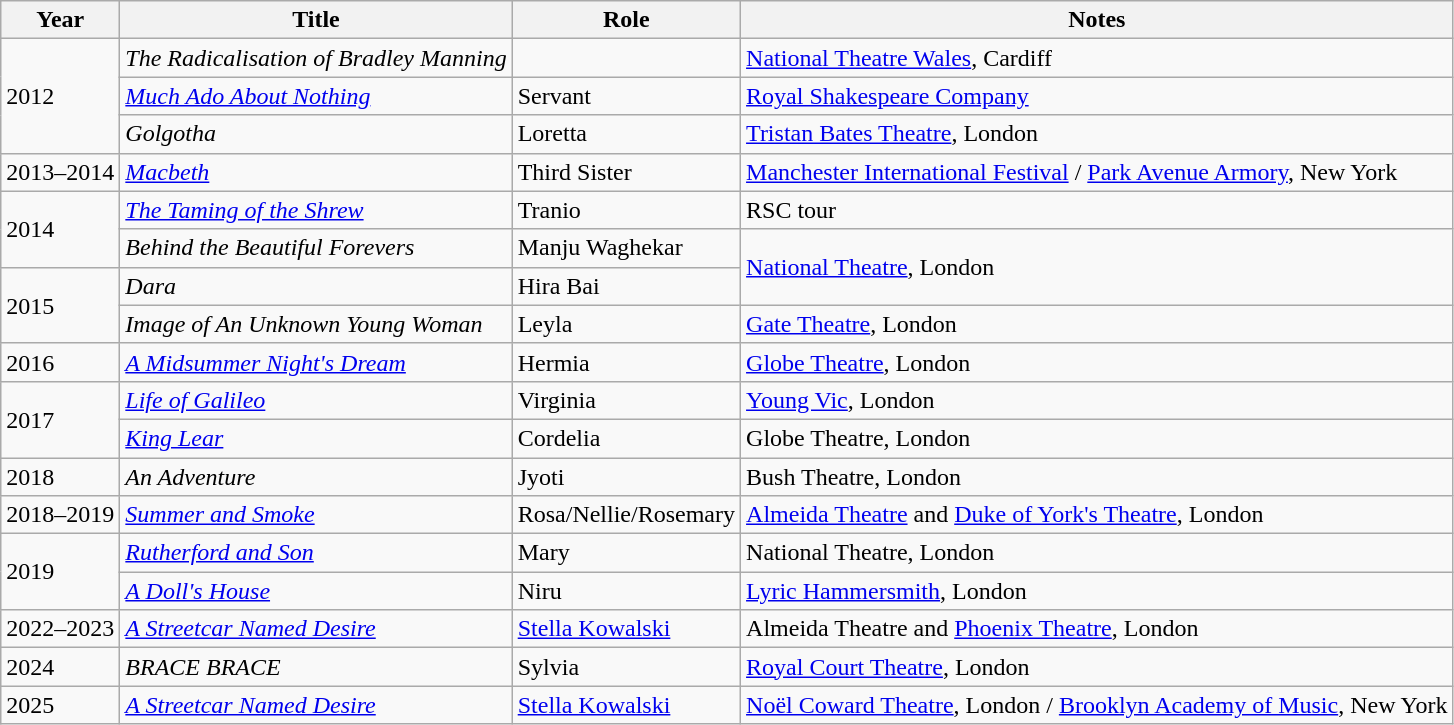<table class="wikitable sortable">
<tr>
<th>Year</th>
<th>Title</th>
<th>Role</th>
<th class="unsortable">Notes</th>
</tr>
<tr>
<td rowspan="3">2012</td>
<td><em>The Radicalisation of Bradley Manning</em></td>
<td></td>
<td><a href='#'>National Theatre Wales</a>, Cardiff</td>
</tr>
<tr>
<td><em><a href='#'>Much Ado About Nothing</a></em></td>
<td>Servant</td>
<td><a href='#'>Royal Shakespeare Company</a></td>
</tr>
<tr>
<td><em>Golgotha</em></td>
<td>Loretta</td>
<td><a href='#'>Tristan Bates Theatre</a>, London</td>
</tr>
<tr>
<td>2013–2014</td>
<td><em><a href='#'>Macbeth</a></em></td>
<td>Third Sister</td>
<td><a href='#'>Manchester International Festival</a> / <a href='#'>Park Avenue Armory</a>, New York</td>
</tr>
<tr>
<td rowspan="2">2014</td>
<td><em><a href='#'>The Taming of the Shrew</a></em></td>
<td>Tranio</td>
<td>RSC tour</td>
</tr>
<tr>
<td><em>Behind the Beautiful Forevers</em></td>
<td>Manju Waghekar</td>
<td rowspan="2"><a href='#'>National Theatre</a>, London</td>
</tr>
<tr>
<td rowspan="2">2015</td>
<td><em>Dara</em></td>
<td>Hira Bai</td>
</tr>
<tr>
<td><em>Image of An Unknown Young Woman</em></td>
<td>Leyla</td>
<td><a href='#'>Gate Theatre</a>, London</td>
</tr>
<tr>
<td>2016</td>
<td><em><a href='#'>A Midsummer Night's Dream</a></em></td>
<td>Hermia</td>
<td><a href='#'>Globe Theatre</a>, London</td>
</tr>
<tr>
<td rowspan="2">2017</td>
<td><em><a href='#'>Life of Galileo</a></em></td>
<td>Virginia</td>
<td><a href='#'>Young Vic</a>, London</td>
</tr>
<tr>
<td><em><a href='#'>King Lear</a></em></td>
<td>Cordelia</td>
<td>Globe Theatre, London</td>
</tr>
<tr>
<td>2018</td>
<td><em>An Adventure</em></td>
<td>Jyoti</td>
<td>Bush Theatre, London</td>
</tr>
<tr>
<td>2018–2019</td>
<td><em><a href='#'>Summer and Smoke</a></em></td>
<td>Rosa/Nellie/Rosemary</td>
<td><a href='#'>Almeida Theatre</a> and <a href='#'>Duke of York's Theatre</a>, London</td>
</tr>
<tr>
<td rowspan="2">2019</td>
<td><em><a href='#'>Rutherford and Son</a></em></td>
<td>Mary</td>
<td>National Theatre, London</td>
</tr>
<tr>
<td><em><a href='#'>A Doll's House</a></em></td>
<td>Niru</td>
<td><a href='#'>Lyric Hammersmith</a>, London</td>
</tr>
<tr>
<td>2022–2023</td>
<td><em><a href='#'>A Streetcar Named Desire</a></em></td>
<td><a href='#'>Stella Kowalski</a></td>
<td>Almeida Theatre and <a href='#'>Phoenix Theatre</a>, London</td>
</tr>
<tr>
<td>2024</td>
<td><em>BRACE BRACE</em></td>
<td>Sylvia</td>
<td><a href='#'>Royal Court Theatre</a>, London</td>
</tr>
<tr>
<td>2025</td>
<td><em><a href='#'>A Streetcar Named Desire</a></em></td>
<td><a href='#'>Stella Kowalski</a></td>
<td><a href='#'>Noël Coward Theatre</a>, London / <a href='#'>Brooklyn Academy of Music</a>, New York</td>
</tr>
</table>
